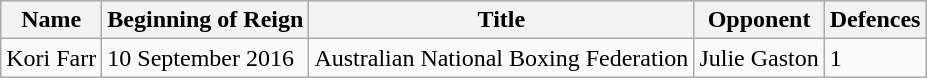<table class="wikitable">
<tr>
<th>Name</th>
<th>Beginning of Reign</th>
<th>Title</th>
<th>Opponent</th>
<th>Defences</th>
</tr>
<tr>
<td>Kori Farr</td>
<td>10 September 2016</td>
<td>Australian National Boxing Federation</td>
<td>Julie Gaston</td>
<td>1</td>
</tr>
</table>
